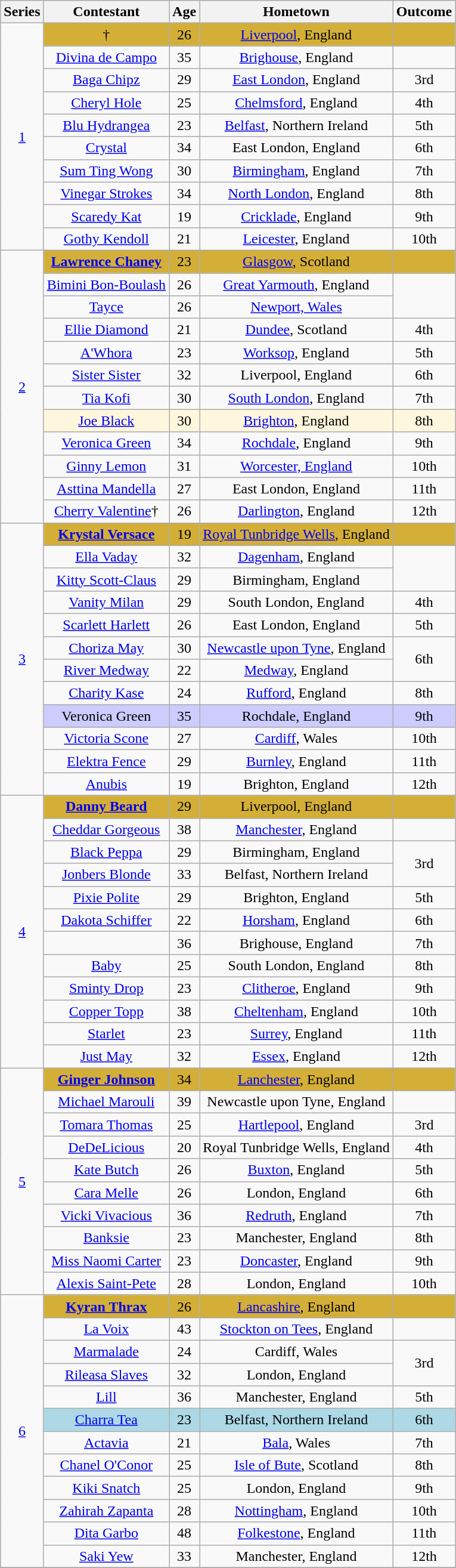<table class="wikitable sortable" style="text-align:center">
<tr>
<th>Series</th>
<th>Contestant</th>
<th>Age</th>
<th>Hometown</th>
<th>Outcome</th>
</tr>
<tr>
<td rowspan="10"><a href='#'>1</a></td>
<td bgcolor="#D4AF37">†</td>
<td bgcolor="#D4AF37">26</td>
<td bgcolor="#D4AF37"><a href='#'>Liverpool</a>, England</td>
<td bgcolor="#D4AF37"></td>
</tr>
<tr>
<td><a href='#'>Divina de Campo</a></td>
<td>35</td>
<td><a href='#'>Brighouse</a>, England</td>
<td></td>
</tr>
<tr>
<td><a href='#'>Baga Chipz</a></td>
<td>29</td>
<td><a href='#'>East London</a>, England</td>
<td>3rd</td>
</tr>
<tr>
<td><a href='#'>Cheryl Hole</a></td>
<td>25</td>
<td><a href='#'>Chelmsford</a>, England</td>
<td>4th</td>
</tr>
<tr>
<td><a href='#'>Blu Hydrangea</a></td>
<td>23</td>
<td><a href='#'>Belfast</a>, Northern Ireland</td>
<td>5th</td>
</tr>
<tr>
<td><a href='#'>Crystal</a></td>
<td>34</td>
<td>East London, England</td>
<td>6th</td>
</tr>
<tr>
<td><a href='#'>Sum Ting Wong</a></td>
<td>30</td>
<td><a href='#'>Birmingham</a>, England</td>
<td>7th</td>
</tr>
<tr>
<td><a href='#'>Vinegar Strokes</a></td>
<td>34</td>
<td><a href='#'>North London</a>, England</td>
<td>8th</td>
</tr>
<tr>
<td><a href='#'>Scaredy Kat</a></td>
<td>19</td>
<td><a href='#'>Cricklade</a>, England</td>
<td>9th</td>
</tr>
<tr>
<td><a href='#'>Gothy Kendoll</a></td>
<td>21</td>
<td><a href='#'>Leicester</a>, England</td>
<td>10th</td>
</tr>
<tr>
<td rowspan="12"><a href='#'>2</a></td>
<td bgcolor="#D4AF37"><strong><a href='#'>Lawrence Chaney</a></strong></td>
<td bgcolor="#D4AF37">23</td>
<td bgcolor="#D4AF37"><a href='#'>Glasgow</a>, Scotland</td>
<td bgcolor="#D4AF37"></td>
</tr>
<tr>
<td nowrap><a href='#'>Bimini Bon-Boulash</a></td>
<td>26</td>
<td><a href='#'>Great Yarmouth</a>, England</td>
<td rowspan="2"></td>
</tr>
<tr>
<td><a href='#'>Tayce</a></td>
<td>26</td>
<td><a href='#'>Newport, Wales</a></td>
</tr>
<tr>
<td><a href='#'>Ellie Diamond</a></td>
<td>21</td>
<td><a href='#'>Dundee</a>, Scotland</td>
<td>4th</td>
</tr>
<tr>
<td><a href='#'>A'Whora</a></td>
<td>23</td>
<td><a href='#'>Worksop</a>, England</td>
<td>5th</td>
</tr>
<tr>
<td><a href='#'>Sister Sister</a></td>
<td>32</td>
<td>Liverpool, England</td>
<td>6th</td>
</tr>
<tr>
<td><a href='#'>Tia Kofi</a></td>
<td>30</td>
<td><a href='#'>South London</a>, England</td>
<td>7th</td>
</tr>
<tr bgcolor="#FFF7DD">
<td><a href='#'>Joe Black</a></td>
<td>30</td>
<td><a href='#'>Brighton</a>, England</td>
<td>8th</td>
</tr>
<tr>
<td><a href='#'>Veronica Green</a></td>
<td>34</td>
<td><a href='#'>Rochdale</a>, England</td>
<td>9th</td>
</tr>
<tr>
<td><a href='#'>Ginny Lemon</a></td>
<td>31</td>
<td><a href='#'>Worcester, England</a></td>
<td>10th</td>
</tr>
<tr>
<td><a href='#'>Asttina Mandella</a></td>
<td>27</td>
<td>East London, England</td>
<td>11th</td>
</tr>
<tr>
<td><a href='#'>Cherry Valentine</a>†</td>
<td>26</td>
<td><a href='#'>Darlington</a>, England</td>
<td>12th</td>
</tr>
<tr>
<td rowspan="12"><a href='#'>3</a></td>
<td bgcolor="#D4AF37"><strong><a href='#'>Krystal Versace</a></strong></td>
<td bgcolor="#D4AF37">19</td>
<td bgcolor="#D4AF37" nowrap><a href='#'>Royal Tunbridge Wells</a>, England</td>
<td bgcolor="#D4AF37"></td>
</tr>
<tr>
<td><a href='#'>Ella Vaday</a></td>
<td>32</td>
<td><a href='#'>Dagenham</a>, England</td>
<td rowspan="2"></td>
</tr>
<tr>
<td><a href='#'>Kitty Scott-Claus</a></td>
<td>29</td>
<td>Birmingham, England</td>
</tr>
<tr>
<td><a href='#'>Vanity Milan</a></td>
<td>29</td>
<td>South London, England</td>
<td>4th</td>
</tr>
<tr>
<td><a href='#'>Scarlett Harlett</a></td>
<td>26</td>
<td>East London, England</td>
<td>5th</td>
</tr>
<tr>
<td><a href='#'>Choriza May</a></td>
<td>30</td>
<td><a href='#'>Newcastle upon Tyne</a>, England</td>
<td rowspan="2">6th</td>
</tr>
<tr>
<td><a href='#'>River Medway</a></td>
<td>22</td>
<td><a href='#'>Medway</a>, England</td>
</tr>
<tr>
<td><a href='#'>Charity Kase</a></td>
<td>24</td>
<td><a href='#'>Rufford</a>, England</td>
<td>8th</td>
</tr>
<tr bgcolor="#CCCCFF">
<td>Veronica Green</td>
<td>35</td>
<td>Rochdale, England</td>
<td>9th</td>
</tr>
<tr>
<td><a href='#'>Victoria Scone</a></td>
<td>27</td>
<td><a href='#'>Cardiff</a>, Wales</td>
<td>10th</td>
</tr>
<tr>
<td><a href='#'>Elektra Fence</a></td>
<td>29</td>
<td><a href='#'>Burnley</a>, England</td>
<td>11th</td>
</tr>
<tr>
<td><a href='#'>Anubis</a></td>
<td>19</td>
<td>Brighton, England</td>
<td>12th</td>
</tr>
<tr>
<td rowspan="12"><a href='#'>4</a></td>
<td bgcolor="#D4AF37"><strong><a href='#'>Danny Beard</a></strong></td>
<td bgcolor="#D4AF37">29</td>
<td bgcolor="#D4AF37">Liverpool, England</td>
<td bgcolor="#D4AF37"></td>
</tr>
<tr>
<td><a href='#'>Cheddar Gorgeous</a></td>
<td>38</td>
<td><a href='#'>Manchester</a>, England</td>
<td></td>
</tr>
<tr>
<td><a href='#'>Black Peppa</a></td>
<td>29</td>
<td>Birmingham, England</td>
<td rowspan="2">3rd</td>
</tr>
<tr>
<td><a href='#'>Jonbers Blonde</a></td>
<td>33</td>
<td>Belfast, Northern Ireland</td>
</tr>
<tr>
<td><a href='#'>Pixie Polite</a></td>
<td>29</td>
<td>Brighton, England</td>
<td>5th</td>
</tr>
<tr>
<td><a href='#'>Dakota Schiffer</a></td>
<td>22</td>
<td><a href='#'>Horsham</a>, England</td>
<td>6th</td>
</tr>
<tr>
<td></td>
<td>36</td>
<td>Brighouse, England</td>
<td>7th</td>
</tr>
<tr>
<td><a href='#'>Baby</a></td>
<td>25</td>
<td>South London, England</td>
<td>8th</td>
</tr>
<tr>
<td><a href='#'>Sminty Drop</a></td>
<td>23</td>
<td><a href='#'>Clitheroe</a>, England</td>
<td>9th</td>
</tr>
<tr>
<td><a href='#'>Copper Topp</a></td>
<td>38</td>
<td><a href='#'>Cheltenham</a>, England</td>
<td>10th</td>
</tr>
<tr>
<td><a href='#'>Starlet</a></td>
<td>23</td>
<td><a href='#'>Surrey</a>, England</td>
<td>11th</td>
</tr>
<tr>
<td><a href='#'>Just May</a></td>
<td>32</td>
<td><a href='#'>Essex</a>, England</td>
<td>12th</td>
</tr>
<tr>
<td rowspan="10"><a href='#'>5</a></td>
<td bgcolor="#D4AF37"><strong><a href='#'>Ginger Johnson</a></strong></td>
<td bgcolor="#D4AF37">34</td>
<td bgcolor="#D4AF37"><a href='#'>Lanchester</a>, England</td>
<td bgcolor="#D4AF37"></td>
</tr>
<tr>
<td><a href='#'>Michael Marouli</a></td>
<td>39</td>
<td>Newcastle upon Tyne, England</td>
<td></td>
</tr>
<tr>
<td><a href='#'>Tomara Thomas</a></td>
<td>25</td>
<td><a href='#'>Hartlepool</a>, England</td>
<td>3rd</td>
</tr>
<tr>
<td><a href='#'>DeDeLicious</a></td>
<td>20</td>
<td>Royal Tunbridge Wells, England</td>
<td>4th</td>
</tr>
<tr>
<td><a href='#'>Kate Butch</a></td>
<td>26</td>
<td><a href='#'>Buxton</a>, England</td>
<td>5th</td>
</tr>
<tr>
<td><a href='#'>Cara Melle</a></td>
<td>26</td>
<td>London, England</td>
<td>6th</td>
</tr>
<tr>
<td><a href='#'>Vicki Vivacious</a></td>
<td>36</td>
<td><a href='#'>Redruth</a>, England</td>
<td>7th</td>
</tr>
<tr>
<td><a href='#'>Banksie</a></td>
<td>23</td>
<td>Manchester, England</td>
<td>8th</td>
</tr>
<tr>
<td><a href='#'>Miss Naomi Carter</a></td>
<td>23</td>
<td><a href='#'>Doncaster</a>, England</td>
<td>9th</td>
</tr>
<tr>
<td><a href='#'>Alexis Saint-Pete</a></td>
<td>28</td>
<td>London, England</td>
<td>10th</td>
</tr>
<tr>
<td rowspan="12"><a href='#'>6</a></td>
<td bgcolor="#D4AF37"><strong><a href='#'>Kyran Thrax</a></strong></td>
<td bgcolor="#D4AF37">26</td>
<td bgcolor="#D4AF37"><a href='#'>Lancashire</a>, England</td>
<td bgcolor="#D4AF37"></td>
</tr>
<tr>
<td><a href='#'>La Voix</a></td>
<td>43</td>
<td><a href='#'>Stockton on Tees</a>, England</td>
<td></td>
</tr>
<tr>
<td><a href='#'>Marmalade</a></td>
<td>24</td>
<td>Cardiff, Wales</td>
<td rowspan="2">3rd</td>
</tr>
<tr>
<td><a href='#'>Rileasa Slaves</a></td>
<td>32</td>
<td>London, England</td>
</tr>
<tr>
<td><a href='#'>Lill</a></td>
<td>36</td>
<td>Manchester, England</td>
<td>5th</td>
</tr>
<tr bgcolor="lightblue">
<td><a href='#'>Charra Tea</a></td>
<td>23</td>
<td>Belfast, Northern Ireland</td>
<td>6th</td>
</tr>
<tr>
<td><a href='#'>Actavia</a></td>
<td>21</td>
<td><a href='#'>Bala</a>, Wales</td>
<td>7th</td>
</tr>
<tr>
<td><a href='#'>Chanel O'Conor</a></td>
<td>25</td>
<td><a href='#'>Isle of Bute</a>, Scotland</td>
<td>8th</td>
</tr>
<tr>
<td><a href='#'>Kiki Snatch</a></td>
<td>25</td>
<td>London, England</td>
<td>9th</td>
</tr>
<tr>
<td nowrap><a href='#'>Zahirah Zapanta</a></td>
<td>28</td>
<td><a href='#'>Nottingham</a>, England</td>
<td>10th</td>
</tr>
<tr>
<td><a href='#'>Dita Garbo</a></td>
<td>48</td>
<td><a href='#'>Folkestone</a>, England</td>
<td>11th</td>
</tr>
<tr>
<td><a href='#'>Saki Yew</a></td>
<td>33</td>
<td>Manchester, England</td>
<td>12th</td>
</tr>
<tr>
</tr>
</table>
